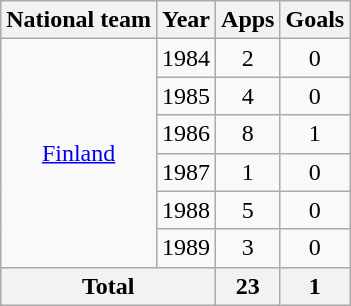<table class="wikitable" style="text-align:center">
<tr>
<th>National team</th>
<th>Year</th>
<th>Apps</th>
<th>Goals</th>
</tr>
<tr>
<td rowspan="6"><a href='#'>Finland</a></td>
<td>1984</td>
<td>2</td>
<td>0</td>
</tr>
<tr>
<td>1985</td>
<td>4</td>
<td>0</td>
</tr>
<tr>
<td>1986</td>
<td>8</td>
<td>1</td>
</tr>
<tr>
<td>1987</td>
<td>1</td>
<td>0</td>
</tr>
<tr>
<td>1988</td>
<td>5</td>
<td>0</td>
</tr>
<tr>
<td>1989</td>
<td>3</td>
<td>0</td>
</tr>
<tr>
<th colspan="2">Total</th>
<th>23</th>
<th>1</th>
</tr>
</table>
